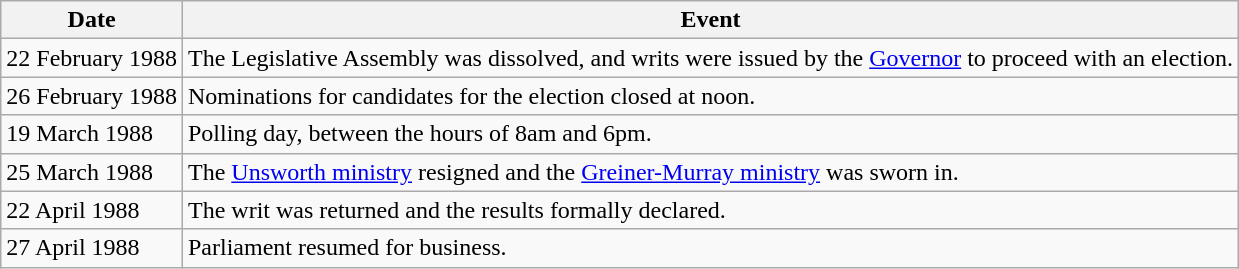<table class="wikitable">
<tr>
<th>Date</th>
<th>Event</th>
</tr>
<tr>
<td>22 February 1988</td>
<td>The Legislative Assembly was dissolved, and writs were issued by the <a href='#'>Governor</a> to proceed with an election.</td>
</tr>
<tr>
<td>26 February 1988</td>
<td>Nominations for candidates for the election closed at noon.</td>
</tr>
<tr>
<td>19 March 1988</td>
<td>Polling day, between the hours of 8am and 6pm.</td>
</tr>
<tr>
<td>25 March 1988</td>
<td>The <a href='#'>Unsworth ministry</a> resigned and the <a href='#'>Greiner-Murray ministry</a> was sworn in.</td>
</tr>
<tr>
<td>22 April 1988</td>
<td>The writ was returned and the results formally declared.</td>
</tr>
<tr>
<td>27 April 1988</td>
<td>Parliament resumed for business.</td>
</tr>
</table>
